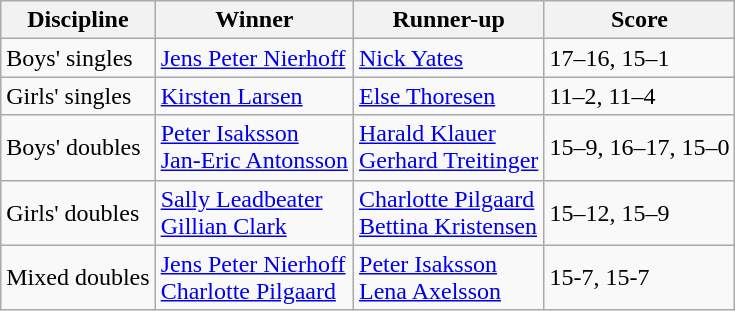<table class="wikitable">
<tr>
<th>Discipline</th>
<th>Winner</th>
<th>Runner-up</th>
<th>Score</th>
</tr>
<tr>
<td>Boys' singles</td>
<td> <a href='#'>Jens Peter Nierhoff</a></td>
<td> <a href='#'>Nick Yates</a></td>
<td>17–16, 15–1</td>
</tr>
<tr>
<td>Girls' singles</td>
<td> <a href='#'>Kirsten Larsen</a></td>
<td> <a href='#'>Else Thoresen</a></td>
<td>11–2, 11–4</td>
</tr>
<tr>
<td>Boys' doubles</td>
<td> <a href='#'>Peter Isaksson</a> <br>  <a href='#'>Jan-Eric Antonsson</a></td>
<td> <a href='#'>Harald Klauer</a> <br>  <a href='#'>Gerhard Treitinger</a></td>
<td>15–9, 16–17, 15–0</td>
</tr>
<tr>
<td>Girls' doubles</td>
<td> <a href='#'>Sally Leadbeater</a> <br>  <a href='#'>Gillian Clark</a></td>
<td> <a href='#'>Charlotte Pilgaard</a> <br>  <a href='#'>Bettina Kristensen</a></td>
<td>15–12, 15–9</td>
</tr>
<tr>
<td>Mixed doubles</td>
<td> <a href='#'>Jens Peter Nierhoff</a> <br>  <a href='#'>Charlotte Pilgaard</a></td>
<td> <a href='#'>Peter Isaksson</a> <br>  <a href='#'>Lena Axelsson</a></td>
<td>15-7, 15-7</td>
</tr>
</table>
